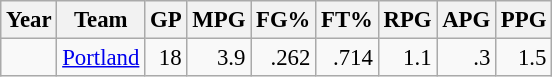<table class="wikitable sortable" style="font-size:95%; text-align:right;">
<tr>
<th>Year</th>
<th>Team</th>
<th>GP</th>
<th>MPG</th>
<th>FG%</th>
<th>FT%</th>
<th>RPG</th>
<th>APG</th>
<th>PPG</th>
</tr>
<tr>
<td style="text-align:left;"></td>
<td style="text-align:left;"><a href='#'>Portland</a></td>
<td>18</td>
<td>3.9</td>
<td>.262</td>
<td>.714</td>
<td>1.1</td>
<td>.3</td>
<td>1.5</td>
</tr>
</table>
